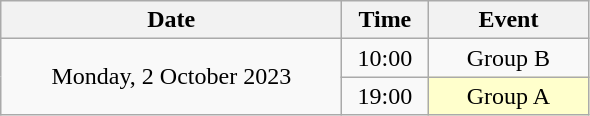<table class="wikitable" style="text-align:center;">
<tr>
<th width=220>Date</th>
<th width=50>Time</th>
<th width=100>Event</th>
</tr>
<tr>
<td rowspan=2>Monday, 2 October 2023</td>
<td>10:00</td>
<td>Group B</td>
</tr>
<tr>
<td>19:00</td>
<td bgcolor="ffffcc">Group A</td>
</tr>
</table>
